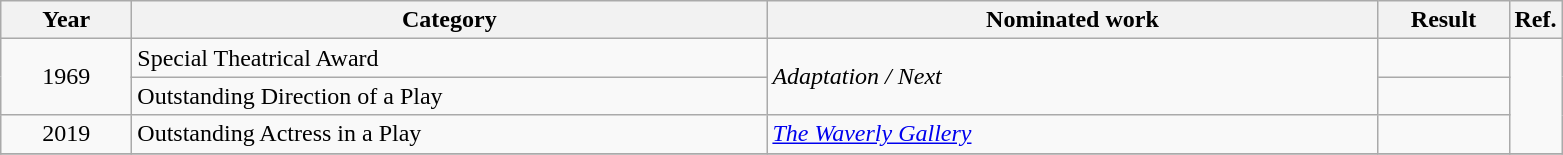<table class=wikitable>
<tr>
<th scope="col" style="width:5em;">Year</th>
<th scope="col" style="width:26em;">Category</th>
<th scope="col" style="width:25em;">Nominated work</th>
<th scope="col" style="width:5em;">Result</th>
<th>Ref.</th>
</tr>
<tr>
<td style="text-align:center;" rowspan="2">1969</td>
<td>Special Theatrical Award</td>
<td rowspan="2"><em>Adaptation / Next</em></td>
<td></td>
<td align="center" rowspan="3"></td>
</tr>
<tr>
<td>Outstanding Direction of a Play</td>
<td></td>
</tr>
<tr>
<td style="text-align:center;">2019</td>
<td>Outstanding Actress in a Play</td>
<td><em><a href='#'>The Waverly Gallery</a></em></td>
<td></td>
</tr>
<tr>
</tr>
</table>
